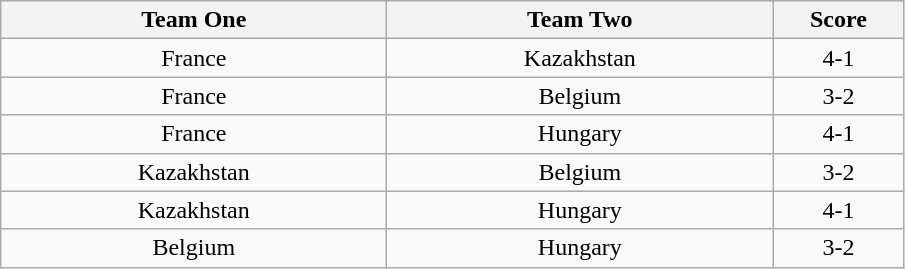<table class="wikitable" style="text-align: center">
<tr>
<th width=250>Team One</th>
<th width=250>Team Two</th>
<th width=80>Score</th>
</tr>
<tr>
<td> France</td>
<td> Kazakhstan</td>
<td>4-1</td>
</tr>
<tr>
<td> France</td>
<td> Belgium</td>
<td>3-2</td>
</tr>
<tr>
<td> France</td>
<td> Hungary</td>
<td>4-1</td>
</tr>
<tr>
<td> Kazakhstan</td>
<td> Belgium</td>
<td>3-2</td>
</tr>
<tr>
<td> Kazakhstan</td>
<td> Hungary</td>
<td>4-1</td>
</tr>
<tr>
<td> Belgium</td>
<td> Hungary</td>
<td>3-2</td>
</tr>
</table>
